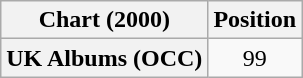<table class="wikitable plainrowheaders" style="text-align:center">
<tr>
<th scope="col">Chart (2000)</th>
<th scope="col">Position</th>
</tr>
<tr>
<th scope="row">UK Albums (OCC)</th>
<td>99</td>
</tr>
</table>
